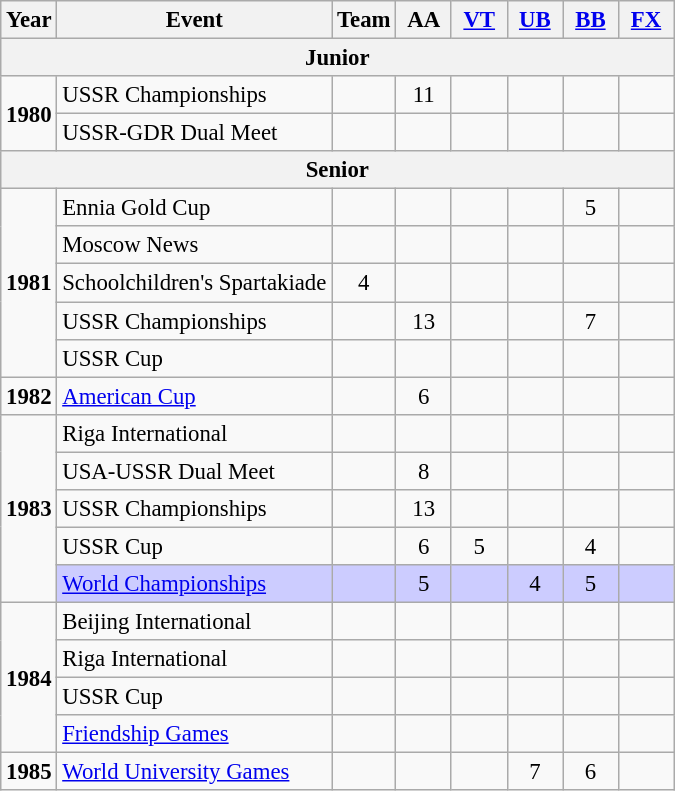<table class="wikitable" style="text-align:center; font-size:95%;">
<tr>
<th align=center>Year</th>
<th align=center>Event</th>
<th style="width:30px;">Team</th>
<th style="width:30px;">AA</th>
<th style="width:30px;"><a href='#'>VT</a></th>
<th style="width:30px;"><a href='#'>UB</a></th>
<th style="width:30px;"><a href='#'>BB</a></th>
<th style="width:30px;"><a href='#'>FX</a></th>
</tr>
<tr>
<th colspan="8">Junior</th>
</tr>
<tr>
<td rowspan="2"><strong>1980</strong></td>
<td align=left>USSR Championships</td>
<td></td>
<td>11</td>
<td></td>
<td></td>
<td></td>
<td></td>
</tr>
<tr>
<td align=left>USSR-GDR Dual Meet</td>
<td></td>
<td></td>
<td></td>
<td></td>
<td></td>
<td></td>
</tr>
<tr>
<th colspan="8">Senior</th>
</tr>
<tr>
<td rowspan="5"><strong>1981</strong></td>
<td align=left>Ennia Gold Cup</td>
<td></td>
<td></td>
<td></td>
<td></td>
<td>5</td>
<td></td>
</tr>
<tr>
<td align=left>Moscow News</td>
<td></td>
<td></td>
<td></td>
<td></td>
<td></td>
<td></td>
</tr>
<tr>
<td align=left>Schoolchildren's Spartakiade</td>
<td>4</td>
<td></td>
<td></td>
<td></td>
<td></td>
<td></td>
</tr>
<tr>
<td align=left>USSR Championships</td>
<td></td>
<td>13</td>
<td></td>
<td></td>
<td>7</td>
<td></td>
</tr>
<tr>
<td align=left>USSR Cup</td>
<td></td>
<td></td>
<td></td>
<td></td>
<td></td>
<td></td>
</tr>
<tr>
<td rowspan="1"><strong>1982</strong></td>
<td align=left><a href='#'>American Cup</a></td>
<td></td>
<td>6</td>
<td></td>
<td></td>
<td></td>
<td></td>
</tr>
<tr>
<td rowspan="5"><strong>1983</strong></td>
<td align=left>Riga International</td>
<td></td>
<td></td>
<td></td>
<td></td>
<td></td>
<td></td>
</tr>
<tr>
<td align=left>USA-USSR Dual Meet</td>
<td></td>
<td>8</td>
<td></td>
<td></td>
<td></td>
<td></td>
</tr>
<tr>
<td align=left>USSR Championships</td>
<td></td>
<td>13</td>
<td></td>
<td></td>
<td></td>
<td></td>
</tr>
<tr>
<td align=left>USSR Cup</td>
<td></td>
<td>6</td>
<td>5</td>
<td></td>
<td>4</td>
<td></td>
</tr>
<tr bgcolor=#CCCCFF>
<td align=left><a href='#'>World Championships</a></td>
<td></td>
<td>5</td>
<td></td>
<td>4</td>
<td>5</td>
<td></td>
</tr>
<tr>
<td rowspan="4"><strong>1984</strong></td>
<td align=left>Beijing International</td>
<td></td>
<td></td>
<td></td>
<td></td>
<td></td>
<td></td>
</tr>
<tr>
<td align=left>Riga International</td>
<td></td>
<td></td>
<td></td>
<td></td>
<td></td>
<td></td>
</tr>
<tr>
<td align=left>USSR Cup</td>
<td></td>
<td></td>
<td></td>
<td></td>
<td></td>
<td></td>
</tr>
<tr>
<td align=left><a href='#'>Friendship Games</a></td>
<td></td>
<td></td>
<td></td>
<td></td>
<td></td>
<td></td>
</tr>
<tr>
<td rowspan="1"><strong>1985</strong></td>
<td align=left><a href='#'>World University Games</a></td>
<td></td>
<td></td>
<td></td>
<td>7</td>
<td>6</td>
<td></td>
</tr>
</table>
